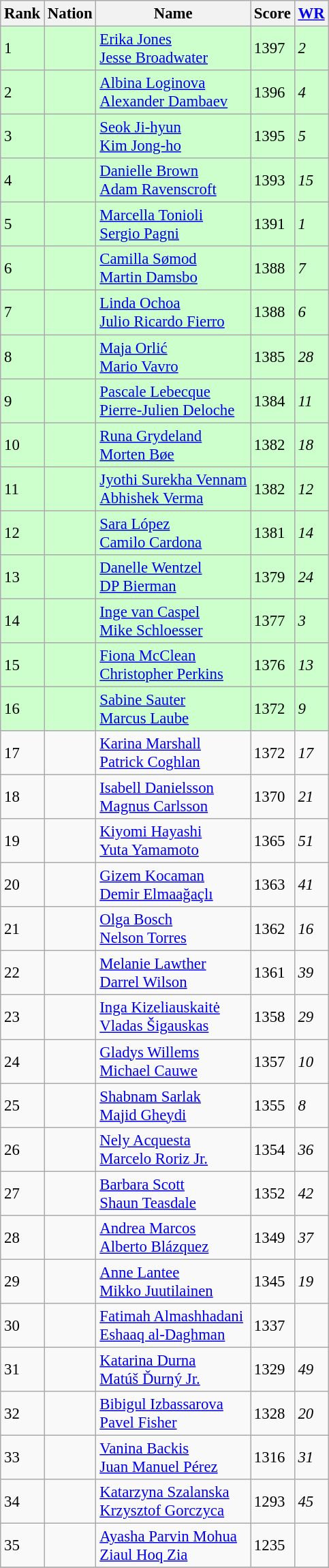<table class="wikitable sortable" style="font-size:95%;">
<tr>
<th>Rank</th>
<th>Nation</th>
<th>Name</th>
<th>Score</th>
<th><a href='#'>WR</a></th>
</tr>
<tr style="background:#ccffcc;">
<td>1</td>
<td></td>
<td><a href='#'>Erika Jones</a> <br> <a href='#'>Jesse Broadwater</a></td>
<td>1397</td>
<td><em>2</em></td>
</tr>
<tr style="background:#ccffcc;">
<td>2</td>
<td></td>
<td><a href='#'>Albina Loginova</a> <br> <a href='#'>Alexander Dambaev</a></td>
<td>1396</td>
<td><em>4</em></td>
</tr>
<tr style="background:#ccffcc;">
<td>3</td>
<td></td>
<td><a href='#'>Seok Ji-hyun</a> <br> <a href='#'>Kim Jong-ho</a></td>
<td>1395</td>
<td><em>5</em></td>
</tr>
<tr style="background:#ccffcc;">
<td>4</td>
<td></td>
<td><a href='#'>Danielle Brown</a> <br> <a href='#'>Adam Ravenscroft</a></td>
<td>1393</td>
<td><em>15</em></td>
</tr>
<tr style="background:#ccffcc;">
<td>5</td>
<td></td>
<td><a href='#'>Marcella Tonioli</a> <br> <a href='#'>Sergio Pagni</a></td>
<td>1391</td>
<td><em>1</em></td>
</tr>
<tr style="background:#ccffcc;">
<td>6</td>
<td></td>
<td><a href='#'>Camilla Sømod</a> <br> <a href='#'>Martin Damsbo</a></td>
<td>1388</td>
<td><em>7</em></td>
</tr>
<tr style="background:#ccffcc;">
<td>7</td>
<td></td>
<td><a href='#'>Linda Ochoa</a> <br> <a href='#'>Julio Ricardo Fierro</a></td>
<td>1388</td>
<td><em>6</em></td>
</tr>
<tr style="background:#ccffcc;">
<td>8</td>
<td></td>
<td><a href='#'>Maja Orlić</a> <br> <a href='#'>Mario Vavro</a></td>
<td>1385</td>
<td><em>28</em></td>
</tr>
<tr style="background:#ccffcc;">
<td>9</td>
<td></td>
<td><a href='#'>Pascale Lebecque</a> <br> <a href='#'>Pierre-Julien Deloche</a></td>
<td>1384</td>
<td><em>11</em></td>
</tr>
<tr style="background:#ccffcc;">
<td>10</td>
<td></td>
<td><a href='#'>Runa Grydeland</a> <br> <a href='#'>Morten Bøe</a></td>
<td>1382</td>
<td><em>18</em></td>
</tr>
<tr style="background:#ccffcc;">
<td>11</td>
<td></td>
<td><a href='#'>Jyothi Surekha Vennam</a> <br> <a href='#'>Abhishek Verma</a></td>
<td>1382</td>
<td><em>12</em></td>
</tr>
<tr style="background:#ccffcc;">
<td>12</td>
<td></td>
<td><a href='#'>Sara López</a> <br> <a href='#'>Camilo Cardona</a></td>
<td>1381</td>
<td><em>14</em></td>
</tr>
<tr style="background:#ccffcc;">
<td>13</td>
<td></td>
<td><a href='#'>Danelle Wentzel</a> <br> <a href='#'>DP Bierman</a></td>
<td>1379</td>
<td><em>24</em></td>
</tr>
<tr style="background:#ccffcc;">
<td>14</td>
<td></td>
<td><a href='#'>Inge van Caspel</a> <br> <a href='#'>Mike Schloesser</a></td>
<td>1377</td>
<td><em>3</em></td>
</tr>
<tr style="background:#ccffcc;">
<td>15</td>
<td></td>
<td><a href='#'>Fiona McClean</a> <br> <a href='#'>Christopher Perkins</a></td>
<td>1376</td>
<td><em>13</em></td>
</tr>
<tr style="background:#ccffcc;">
<td>16</td>
<td></td>
<td><a href='#'>Sabine Sauter</a> <br> <a href='#'>Marcus Laube</a></td>
<td>1372</td>
<td><em>9</em></td>
</tr>
<tr>
<td>17</td>
<td></td>
<td><a href='#'>Karina Marshall</a> <br> <a href='#'>Patrick Coghlan</a></td>
<td>1372</td>
<td><em>17</em></td>
</tr>
<tr>
<td>18</td>
<td></td>
<td><a href='#'>Isabell Danielsson</a> <br> <a href='#'>Magnus Carlsson</a></td>
<td>1370</td>
<td><em>21</em></td>
</tr>
<tr>
<td>19</td>
<td></td>
<td><a href='#'>Kiyomi Hayashi</a> <br> <a href='#'>Yuta Yamamoto</a></td>
<td>1365</td>
<td><em>51</em></td>
</tr>
<tr>
<td>20</td>
<td></td>
<td><a href='#'>Gizem Kocaman</a> <br> <a href='#'>Demir Elmaağaçlı</a></td>
<td>1363</td>
<td><em>41</em></td>
</tr>
<tr>
<td>21</td>
<td></td>
<td><a href='#'>Olga Bosch</a> <br> <a href='#'>Nelson Torres</a></td>
<td>1362</td>
<td><em>16</em></td>
</tr>
<tr>
<td>22</td>
<td></td>
<td><a href='#'>Melanie Lawther</a> <br> <a href='#'>Darrel Wilson</a></td>
<td>1361</td>
<td><em>39</em></td>
</tr>
<tr>
<td>23</td>
<td></td>
<td><a href='#'>Inga Kizeliauskaitė</a> <br> <a href='#'>Vladas Šigauskas</a></td>
<td>1358</td>
<td><em>29</em></td>
</tr>
<tr>
<td>24</td>
<td></td>
<td><a href='#'>Gladys Willems</a> <br> <a href='#'>Michael Cauwe</a></td>
<td>1357</td>
<td><em>10</em></td>
</tr>
<tr>
<td>25</td>
<td></td>
<td><a href='#'>Shabnam Sarlak</a> <br> <a href='#'>Majid Gheydi</a></td>
<td>1355</td>
<td><em>8</em></td>
</tr>
<tr>
<td>26</td>
<td></td>
<td><a href='#'>Nely Acquesta</a> <br> <a href='#'>Marcelo Roriz Jr.</a></td>
<td>1354</td>
<td><em>36</em></td>
</tr>
<tr>
<td>27</td>
<td></td>
<td><a href='#'>Barbara Scott</a> <br> <a href='#'>Shaun Teasdale</a></td>
<td>1352</td>
<td><em>42</em></td>
</tr>
<tr>
<td>28</td>
<td></td>
<td><a href='#'>Andrea Marcos</a> <br> <a href='#'>Alberto Blázquez</a></td>
<td>1349</td>
<td><em>37</em></td>
</tr>
<tr>
<td>29</td>
<td></td>
<td><a href='#'>Anne Lantee</a> <br> <a href='#'>Mikko Juutilainen</a></td>
<td>1345</td>
<td><em>19</em></td>
</tr>
<tr>
<td>30</td>
<td></td>
<td><a href='#'>Fatimah Almashhadani</a> <br> <a href='#'>Eshaaq al-Daghman</a></td>
<td>1337</td>
<td></td>
</tr>
<tr>
<td>31</td>
<td></td>
<td><a href='#'>Katarina Durna</a> <br> <a href='#'>Matúš Ďurný Jr.</a></td>
<td>1329</td>
<td><em>49</em></td>
</tr>
<tr>
<td>32</td>
<td></td>
<td><a href='#'>Bibigul Izbassarova</a> <br> <a href='#'>Pavel Fisher</a></td>
<td>1328</td>
<td><em>20</em></td>
</tr>
<tr>
<td>33</td>
<td></td>
<td><a href='#'>Vanina Backis</a> <br> <a href='#'>Juan Manuel Pérez</a></td>
<td>1316</td>
<td><em>31</em></td>
</tr>
<tr>
<td>34</td>
<td></td>
<td><a href='#'>Katarzyna Szalanska</a> <br> <a href='#'>Krzysztof Gorczyca</a></td>
<td>1293</td>
<td><em>45</em></td>
</tr>
<tr>
<td>35</td>
<td></td>
<td><a href='#'>Ayasha Parvin Mohua</a> <br> <a href='#'>Ziaul Hoq Zia</a></td>
<td>1235</td>
<td></td>
</tr>
<tr>
</tr>
</table>
